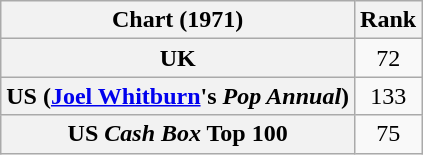<table class="wikitable sortable plainrowheaders">
<tr>
<th scope="col">Chart (1971)</th>
<th scope="col">Rank</th>
</tr>
<tr>
<th scope="row">UK</th>
<td style="text-align:center;">72</td>
</tr>
<tr>
<th scope="row">US (<a href='#'>Joel Whitburn</a>'s <em>Pop Annual</em>)</th>
<td style="text-align:center;">133</td>
</tr>
<tr>
<th scope="row">US <em>Cash Box</em> Top 100</th>
<td style="text-align:center;">75</td>
</tr>
</table>
